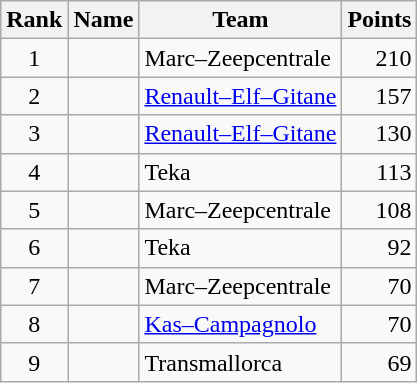<table class="wikitable">
<tr>
<th>Rank</th>
<th>Name</th>
<th>Team</th>
<th>Points</th>
</tr>
<tr>
<td style="text-align:center;">1</td>
<td></td>
<td>Marc–Zeepcentrale</td>
<td align=right>210</td>
</tr>
<tr>
<td style="text-align:center;">2</td>
<td></td>
<td><a href='#'>Renault–Elf–Gitane</a></td>
<td align=right>157</td>
</tr>
<tr>
<td style="text-align:center;">3</td>
<td></td>
<td><a href='#'>Renault–Elf–Gitane</a></td>
<td align=right>130</td>
</tr>
<tr>
<td style="text-align:center;">4</td>
<td></td>
<td>Teka</td>
<td align=right>113</td>
</tr>
<tr>
<td style="text-align:center;">5</td>
<td></td>
<td>Marc–Zeepcentrale</td>
<td align=right>108</td>
</tr>
<tr>
<td style="text-align:center;">6</td>
<td></td>
<td>Teka</td>
<td align=right>92</td>
</tr>
<tr>
<td style="text-align:center;">7</td>
<td></td>
<td>Marc–Zeepcentrale</td>
<td align=right>70</td>
</tr>
<tr>
<td style="text-align:center;">8</td>
<td></td>
<td><a href='#'>Kas–Campagnolo</a></td>
<td align=right>70</td>
</tr>
<tr>
<td style="text-align:center;">9</td>
<td></td>
<td>Transmallorca</td>
<td align=right>69</td>
</tr>
</table>
